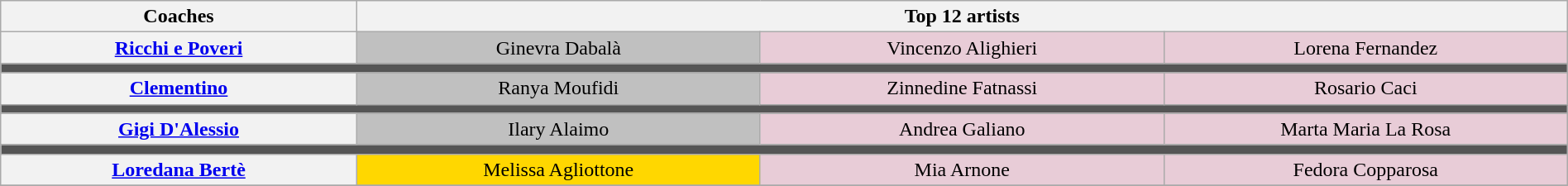<table class="wikitable" style="text-align:center; width:100%">
<tr>
<th width="15%">Coaches</th>
<th colspan="3" width="51%">Top 12 artists</th>
</tr>
<tr>
<th rowspan="1"><a href='#'>Ricchi e Poveri</a></th>
<td style="background:silver" width="17%">Ginevra Dabalà</td>
<td style="background:#E8CCD7" width="17%">Vincenzo Alighieri</td>
<td style="background:#E8CCD7" width="17%">Lorena Fernandez</td>
</tr>
<tr>
<td colspan="6" style="background:#555555"></td>
</tr>
<tr>
<th rowspan="1"><a href='#'>Clementino</a></th>
<td style="background:silver">Ranya Moufidi</td>
<td style="background:#E8CCD7">Zinnedine Fatnassi</td>
<td style="background:#E8CCD7">Rosario Caci</td>
</tr>
<tr>
<td colspan="6" style="background:#555555"></td>
</tr>
<tr>
<th rowspan="1"><a href='#'>Gigi D'Alessio</a></th>
<td style="background:silver">Ilary Alaimo</td>
<td style="background:#E8CCD7">Andrea Galiano</td>
<td style="background:#E8CCD7">Marta Maria La Rosa</td>
</tr>
<tr>
<td colspan="6" style="background:#555555"></td>
</tr>
<tr>
<th rowspan="1"><a href='#'>Loredana Bertè</a></th>
<td style="background:gold">Melissa Agliottone</td>
<td style="background:#E8CCD7">Mia Arnone</td>
<td style="background:#E8CCD7">Fedora Copparosa</td>
</tr>
<tr>
</tr>
</table>
